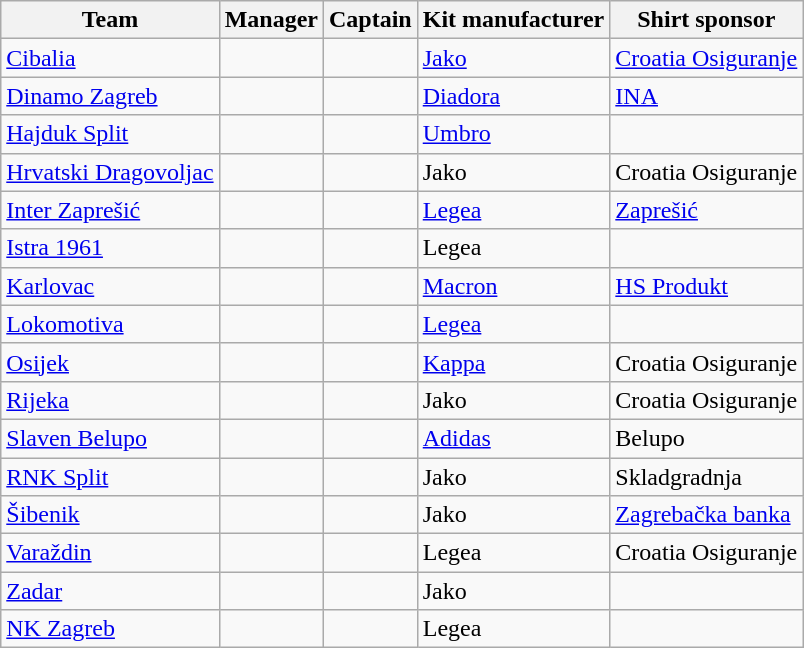<table class="wikitable sortable" style="text-align: left;">
<tr>
<th>Team</th>
<th>Manager</th>
<th>Captain</th>
<th>Kit manufacturer</th>
<th>Shirt sponsor</th>
</tr>
<tr>
<td><a href='#'>Cibalia</a></td>
<td> </td>
<td> </td>
<td><a href='#'>Jako</a></td>
<td><a href='#'>Croatia Osiguranje</a></td>
</tr>
<tr>
<td><a href='#'>Dinamo Zagreb</a></td>
<td> </td>
<td> </td>
<td><a href='#'>Diadora</a></td>
<td><a href='#'>INA</a></td>
</tr>
<tr>
<td><a href='#'>Hajduk Split</a></td>
<td> </td>
<td> </td>
<td><a href='#'>Umbro</a></td>
<td></td>
</tr>
<tr>
<td><a href='#'>Hrvatski Dragovoljac</a></td>
<td> </td>
<td> </td>
<td>Jako</td>
<td>Croatia Osiguranje</td>
</tr>
<tr>
<td><a href='#'>Inter Zaprešić</a></td>
<td> </td>
<td> </td>
<td><a href='#'>Legea</a></td>
<td><a href='#'>Zaprešić</a></td>
</tr>
<tr>
<td><a href='#'>Istra 1961</a></td>
<td> </td>
<td> </td>
<td>Legea</td>
<td></td>
</tr>
<tr>
<td><a href='#'>Karlovac</a></td>
<td> </td>
<td> </td>
<td><a href='#'>Macron</a></td>
<td><a href='#'>HS Produkt</a></td>
</tr>
<tr>
<td><a href='#'>Lokomotiva</a></td>
<td> </td>
<td> </td>
<td><a href='#'>Legea</a></td>
<td></td>
</tr>
<tr>
<td><a href='#'>Osijek</a></td>
<td> </td>
<td> </td>
<td><a href='#'>Kappa</a></td>
<td>Croatia Osiguranje</td>
</tr>
<tr>
<td><a href='#'>Rijeka</a></td>
<td> </td>
<td> </td>
<td>Jako</td>
<td>Croatia Osiguranje</td>
</tr>
<tr>
<td><a href='#'>Slaven Belupo</a></td>
<td> </td>
<td> </td>
<td><a href='#'>Adidas</a></td>
<td>Belupo</td>
</tr>
<tr>
<td><a href='#'>RNK Split</a></td>
<td> </td>
<td> </td>
<td>Jako</td>
<td>Skladgradnja</td>
</tr>
<tr>
<td><a href='#'>Šibenik</a></td>
<td> </td>
<td> </td>
<td>Jako</td>
<td><a href='#'>Zagrebačka banka</a></td>
</tr>
<tr>
<td><a href='#'>Varaždin</a></td>
<td> </td>
<td> </td>
<td>Legea</td>
<td>Croatia Osiguranje</td>
</tr>
<tr>
<td><a href='#'>Zadar</a></td>
<td> </td>
<td> </td>
<td>Jako</td>
<td></td>
</tr>
<tr>
<td><a href='#'>NK Zagreb</a></td>
<td> </td>
<td> </td>
<td>Legea</td>
<td></td>
</tr>
</table>
